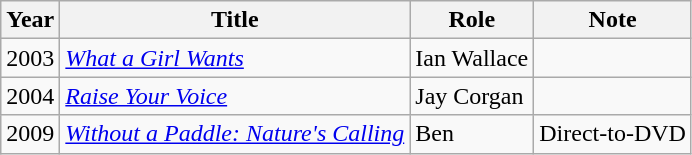<table class="wikitable sortable">
<tr>
<th>Year</th>
<th>Title</th>
<th>Role</th>
<th class="unsortable">Note</th>
</tr>
<tr>
<td>2003</td>
<td><em><a href='#'>What a Girl Wants</a></em></td>
<td>Ian Wallace</td>
<td></td>
</tr>
<tr>
<td>2004</td>
<td><em><a href='#'>Raise Your Voice</a></em></td>
<td>Jay Corgan</td>
<td></td>
</tr>
<tr>
<td>2009</td>
<td><em><a href='#'>Without a Paddle: Nature's Calling</a></em></td>
<td>Ben</td>
<td>Direct-to-DVD</td>
</tr>
</table>
